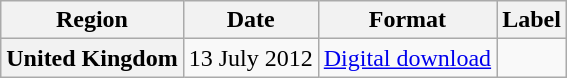<table class="wikitable plainrowheaders">
<tr>
<th scope="col">Region</th>
<th scope="col">Date</th>
<th scope="col">Format</th>
<th scope="col">Label</th>
</tr>
<tr>
<th scope="row">United Kingdom</th>
<td>13 July 2012</td>
<td><a href='#'>Digital download</a></td>
<td></td>
</tr>
</table>
